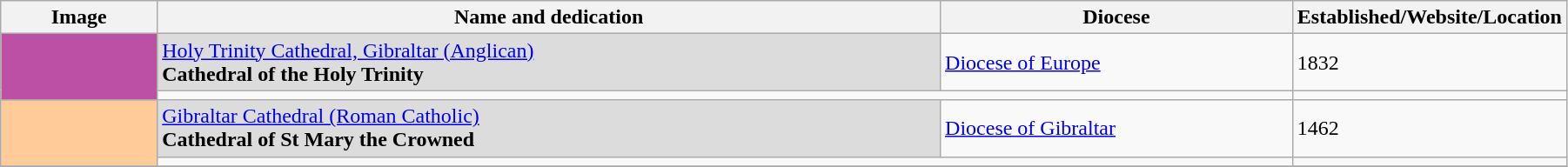<table width=95% class="wikitable">
<tr>
<th width=10%>Image</th>
<th width=50%>Name and dedication</th>
<th>Diocese</th>
<th width=10%>Established/Website/Location</th>
</tr>
<tr>
<td rowspan="2" bgcolor="#BC50A5" align = "center"></td>
<td bgcolor = "gainsboro"><a href='#'>Holy Trinity Cathedral, Gibraltar (Anglican)</a><br><strong>Cathedral of the Holy Trinity</strong></td>
<td><a href='#'>Diocese of Europe</a></td>
<td>1832</td>
</tr>
<tr>
<td colspan="2"></td>
<td><small></small></td>
</tr>
<tr>
<td rowspan="2" bgcolor="FFCC99" align="center"></td>
<td bgcolor="Gainsboro"><a href='#'>Gibraltar Cathedral (Roman Catholic)</a><br><strong>Cathedral of St Mary the Crowned</strong></td>
<td><a href='#'>Diocese of Gibraltar</a></td>
<td>1462</td>
</tr>
<tr>
<td colspan="2"></td>
<td><small></small></td>
</tr>
<tr>
</tr>
</table>
